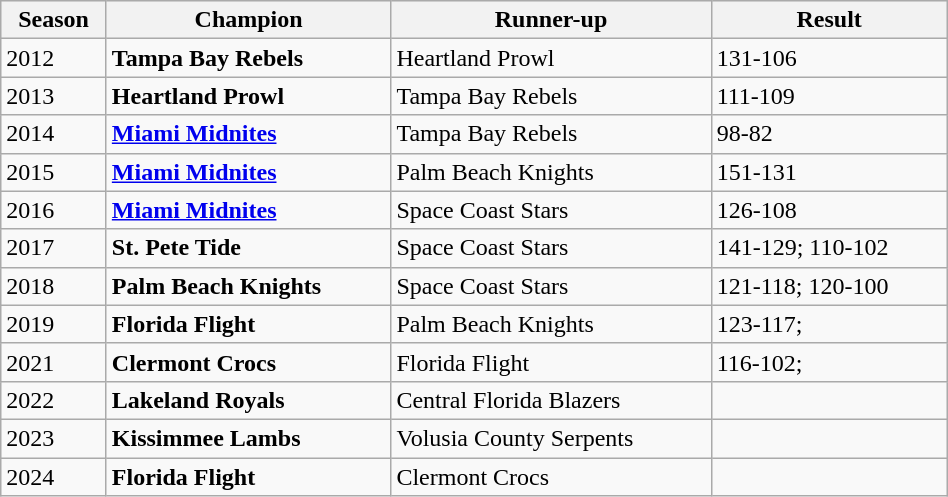<table class="wikitable" width=50%>
<tr bgcolor="#efefef">
<th>Season</th>
<th>Champion</th>
<th>Runner-up</th>
<th>Result</th>
</tr>
<tr>
<td>2012</td>
<td><strong>Tampa Bay Rebels</strong></td>
<td>Heartland Prowl</td>
<td>131-106</td>
</tr>
<tr>
<td>2013</td>
<td><strong>Heartland Prowl</strong></td>
<td>Tampa Bay Rebels</td>
<td>111-109</td>
</tr>
<tr>
<td>2014</td>
<td><strong><a href='#'>Miami Midnites</a></strong></td>
<td>Tampa Bay Rebels</td>
<td>98-82</td>
</tr>
<tr>
<td>2015</td>
<td><strong><a href='#'>Miami Midnites</a></strong></td>
<td>Palm Beach Knights</td>
<td>151-131</td>
</tr>
<tr>
<td>2016</td>
<td><strong><a href='#'>Miami Midnites</a></strong></td>
<td>Space Coast Stars</td>
<td>126-108</td>
</tr>
<tr>
<td>2017</td>
<td><strong>St. Pete Tide</strong></td>
<td>Space Coast Stars</td>
<td>141-129; 110-102</td>
</tr>
<tr>
<td>2018</td>
<td><strong>Palm Beach Knights</strong></td>
<td>Space Coast Stars</td>
<td>121-118; 120-100</td>
</tr>
<tr>
<td>2019</td>
<td><strong>Florida Flight</strong></td>
<td>Palm Beach Knights</td>
<td>123-117;</td>
</tr>
<tr>
<td>2021</td>
<td><strong>Clermont Crocs</strong></td>
<td>Florida Flight</td>
<td>116-102;</td>
</tr>
<tr>
<td>2022</td>
<td><strong>Lakeland Royals</strong></td>
<td>Central Florida Blazers</td>
<td></td>
</tr>
<tr>
<td>2023</td>
<td><strong>Kissimmee Lambs</strong></td>
<td>Volusia County Serpents</td>
<td></td>
</tr>
<tr>
<td>2024</td>
<td><strong>Florida Flight</strong></td>
<td>Clermont Crocs</td>
<td></td>
</tr>
</table>
